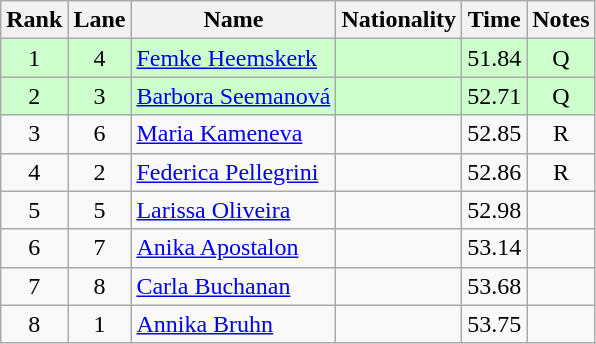<table class="wikitable sortable" style="text-align:center">
<tr>
<th>Rank</th>
<th>Lane</th>
<th>Name</th>
<th>Nationality</th>
<th>Time</th>
<th>Notes</th>
</tr>
<tr bgcolor=ccffcc>
<td>1</td>
<td>4</td>
<td align=left><a href='#'>Femke Heemskerk</a></td>
<td align=left></td>
<td>51.84</td>
<td>Q</td>
</tr>
<tr bgcolor=ccffcc>
<td>2</td>
<td>3</td>
<td align=left><a href='#'>Barbora Seemanová</a></td>
<td align=left></td>
<td>52.71</td>
<td>Q</td>
</tr>
<tr>
<td>3</td>
<td>6</td>
<td align=left><a href='#'>Maria Kameneva</a></td>
<td align=left></td>
<td>52.85</td>
<td>R</td>
</tr>
<tr>
<td>4</td>
<td>2</td>
<td align=left><a href='#'>Federica Pellegrini</a></td>
<td align=left></td>
<td>52.86</td>
<td>R</td>
</tr>
<tr>
<td>5</td>
<td>5</td>
<td align=left><a href='#'>Larissa Oliveira</a></td>
<td align=left></td>
<td>52.98</td>
<td></td>
</tr>
<tr>
<td>6</td>
<td>7</td>
<td align=left><a href='#'>Anika Apostalon</a></td>
<td align=left></td>
<td>53.14</td>
<td></td>
</tr>
<tr>
<td>7</td>
<td>8</td>
<td align=left><a href='#'>Carla Buchanan</a></td>
<td align=left></td>
<td>53.68</td>
<td></td>
</tr>
<tr>
<td>8</td>
<td>1</td>
<td align=left><a href='#'>Annika Bruhn</a></td>
<td align=left></td>
<td>53.75</td>
<td></td>
</tr>
</table>
